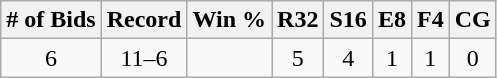<table class="wikitable">
<tr>
<th># of Bids</th>
<th>Record</th>
<th>Win %</th>
<th>R32</th>
<th>S16</th>
<th>E8</th>
<th>F4</th>
<th>CG</th>
</tr>
<tr align="center">
<td>6</td>
<td>11–6</td>
<td></td>
<td>5</td>
<td>4</td>
<td>1</td>
<td>1</td>
<td>0</td>
</tr>
</table>
